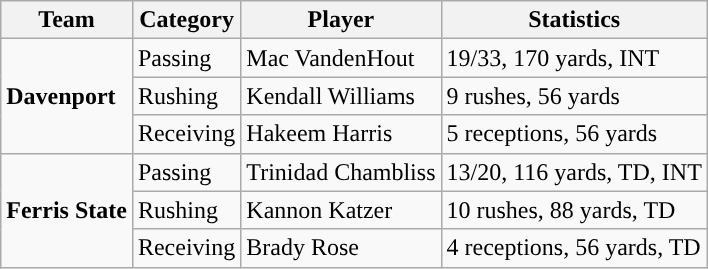<table class="wikitable" style="float: left;">
<tr>
<th>Team</th>
<th>Category</th>
<th>Player</th>
<th>Statistics</th>
</tr>
<tr>
<td rowspan=3><strong>Davenport</strong></td>
<td>Passing</td>
<td>Mac VandenHout</td>
<td>19/33, 170 yards, INT</td>
</tr>
<tr>
<td>Rushing</td>
<td>Kendall Williams</td>
<td>9 rushes, 56 yards</td>
</tr>
<tr>
<td>Receiving</td>
<td>Hakeem Harris</td>
<td>5 receptions, 56 yards</td>
</tr>
<tr>
<td rowspan=3><strong>Ferris State</strong></td>
<td>Passing</td>
<td>Trinidad Chambliss</td>
<td>13/20, 116 yards, TD, INT</td>
</tr>
<tr>
<td>Rushing</td>
<td>Kannon Katzer</td>
<td>10 rushes, 88 yards, TD</td>
</tr>
<tr>
<td>Receiving</td>
<td>Brady Rose</td>
<td>4 receptions, 56 yards, TD</td>
</tr>
</table>
